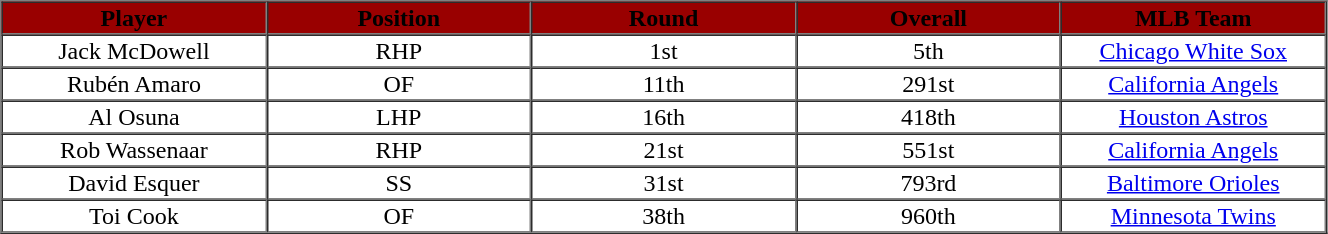<table cellpadding="1" border="1" cellspacing="0" width="70%">
<tr>
<th bgcolor="#990000" width="20%"><span>Player</span></th>
<th bgcolor="#990000" width="20%"><span>Position</span></th>
<th bgcolor="#990000" width="20%"><span>Round</span></th>
<th bgcolor="#990000" width="20%"><span>Overall</span></th>
<th bgcolor="#990000" width="20%"><span>MLB Team</span></th>
</tr>
<tr align="center">
<td>Jack McDowell</td>
<td>RHP</td>
<td>1st</td>
<td>5th</td>
<td><a href='#'>Chicago White Sox</a></td>
</tr>
<tr align="center">
<td>Rubén Amaro</td>
<td>OF</td>
<td>11th</td>
<td>291st</td>
<td><a href='#'>California Angels</a></td>
</tr>
<tr align="center">
<td>Al Osuna</td>
<td>LHP</td>
<td>16th</td>
<td>418th</td>
<td><a href='#'>Houston Astros</a></td>
</tr>
<tr align="center">
<td>Rob Wassenaar</td>
<td>RHP</td>
<td>21st</td>
<td>551st</td>
<td><a href='#'>California Angels</a></td>
</tr>
<tr align="center">
<td>David Esquer</td>
<td>SS</td>
<td>31st</td>
<td>793rd</td>
<td><a href='#'>Baltimore Orioles</a></td>
</tr>
<tr align="center">
<td>Toi Cook</td>
<td>OF</td>
<td>38th</td>
<td>960th</td>
<td><a href='#'>Minnesota Twins</a></td>
</tr>
</table>
